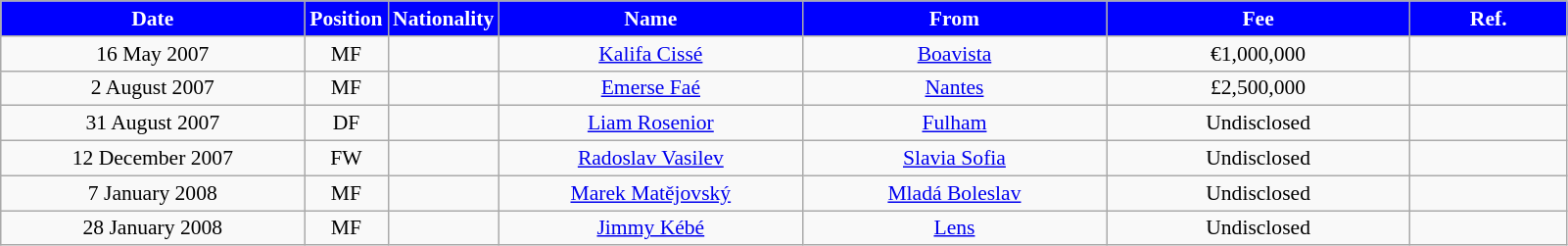<table class="wikitable"  style="text-align:center; font-size:90%; ">
<tr>
<th style="background:#00f; color:white; width:200px;">Date</th>
<th style="background:#00f; color:white; width:50px;">Position</th>
<th style="background:#00f; color:white; width:50px;">Nationality</th>
<th style="background:#00f; color:white; width:200px;">Name</th>
<th style="background:#00f; color:white; width:200px;">From</th>
<th style="background:#00f; color:white; width:200px;">Fee</th>
<th style="background:#00f; color:white; width:100px;">Ref.</th>
</tr>
<tr>
<td>16 May 2007</td>
<td>MF</td>
<td></td>
<td><a href='#'>Kalifa Cissé</a></td>
<td><a href='#'>Boavista</a></td>
<td>€1,000,000</td>
<td></td>
</tr>
<tr>
<td>2 August 2007</td>
<td>MF</td>
<td></td>
<td><a href='#'>Emerse Faé</a></td>
<td><a href='#'>Nantes</a></td>
<td>£2,500,000</td>
<td></td>
</tr>
<tr>
<td>31 August 2007</td>
<td>DF</td>
<td></td>
<td><a href='#'>Liam Rosenior</a></td>
<td><a href='#'>Fulham</a></td>
<td>Undisclosed</td>
<td></td>
</tr>
<tr>
<td>12 December 2007</td>
<td>FW</td>
<td></td>
<td><a href='#'>Radoslav Vasilev</a></td>
<td><a href='#'>Slavia Sofia</a></td>
<td>Undisclosed</td>
<td></td>
</tr>
<tr>
<td>7 January 2008</td>
<td>MF</td>
<td></td>
<td><a href='#'>Marek Matějovský</a></td>
<td><a href='#'>Mladá Boleslav</a></td>
<td>Undisclosed</td>
<td></td>
</tr>
<tr>
<td>28 January 2008</td>
<td>MF</td>
<td></td>
<td><a href='#'>Jimmy Kébé</a></td>
<td><a href='#'>Lens</a></td>
<td>Undisclosed</td>
<td></td>
</tr>
</table>
